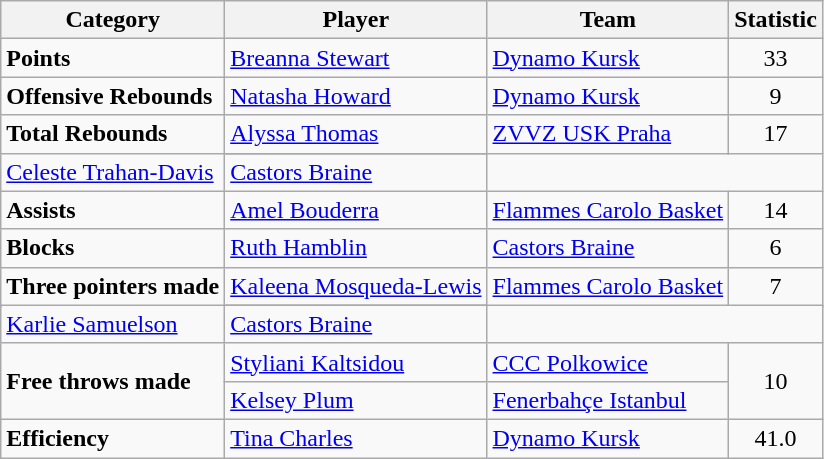<table class="wikitable" style="text-align: center;">
<tr>
<th>Category</th>
<th>Player</th>
<th>Team</th>
<th>Statistic</th>
</tr>
<tr>
<td align=left><strong>Points</strong></td>
<td align=left> <a href='#'>Breanna Stewart</a></td>
<td align=left> <a href='#'>Dynamo Kursk</a></td>
<td>33</td>
</tr>
<tr>
<td align=left><strong>Offensive Rebounds</strong></td>
<td align=left> <a href='#'>Natasha Howard</a></td>
<td align=left> <a href='#'>Dynamo Kursk</a></td>
<td>9</td>
</tr>
<tr>
<td rowspan="2" align=left><strong>Total Rebounds</strong></td>
<td align=left> <a href='#'>Alyssa Thomas</a></td>
<td align=left> <a href='#'>ZVVZ USK Praha</a></td>
<td rowspan="2">17</td>
</tr>
<tr>
</tr>
<tr>
<td align=left> <a href='#'>Celeste Trahan-Davis</a></td>
<td align=left> <a href='#'>Castors Braine</a></td>
</tr>
<tr>
<td align=left><strong>Assists</strong></td>
<td align=left> <a href='#'>Amel Bouderra</a></td>
<td align=left> <a href='#'>Flammes Carolo Basket</a></td>
<td>14</td>
</tr>
<tr>
<td align=left><strong>Blocks</strong></td>
<td align=left> <a href='#'>Ruth Hamblin</a></td>
<td align=left> <a href='#'>Castors Braine</a></td>
<td>6</td>
</tr>
<tr>
<td rowspan="2" align=left><strong>Three pointers made</strong></td>
<td align=left> <a href='#'>Kaleena Mosqueda-Lewis</a></td>
<td align=left> <a href='#'>Flammes Carolo Basket</a></td>
<td rowspan="2">7</td>
</tr>
<tr>
</tr>
<tr>
<td align=left> <a href='#'>Karlie Samuelson</a></td>
<td align=left> <a href='#'>Castors Braine</a></td>
</tr>
<tr>
<td rowspan="2" align=left><strong>Free throws made</strong></td>
<td align=left> <a href='#'>Styliani Kaltsidou</a></td>
<td align=left> <a href='#'>CCC Polkowice</a></td>
<td rowspan="2">10</td>
</tr>
<tr>
<td align=left> <a href='#'>Kelsey Plum</a></td>
<td align=left> <a href='#'>Fenerbahçe Istanbul</a></td>
</tr>
<tr>
<td align=left><strong>Efficiency</strong></td>
<td align=left> <a href='#'>Tina Charles</a></td>
<td align=left> <a href='#'>Dynamo Kursk</a></td>
<td>41.0</td>
</tr>
</table>
